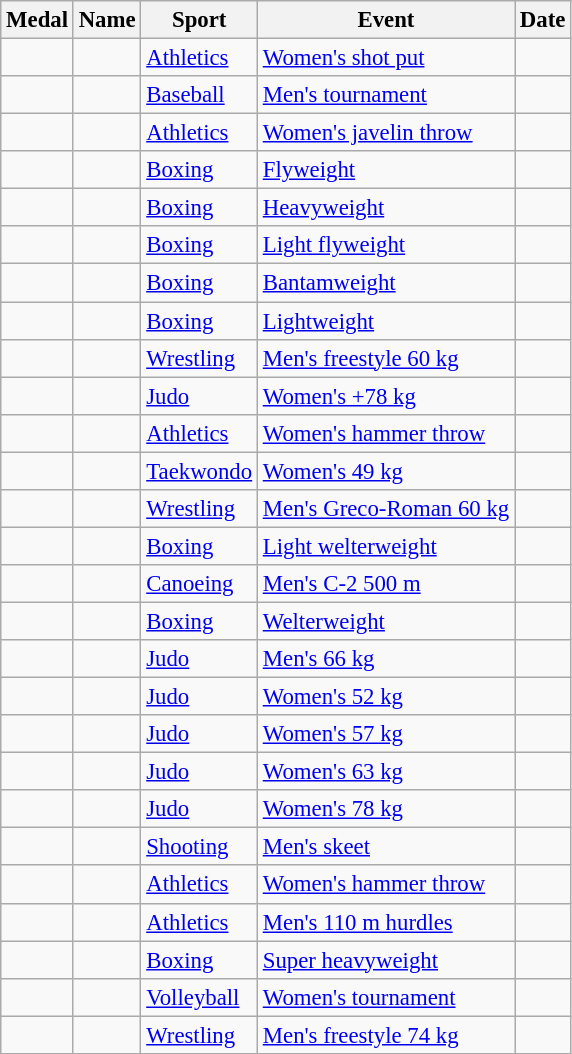<table class="wikitable sortable" style="font-size:95%">
<tr>
<th>Medal</th>
<th>Name</th>
<th>Sport</th>
<th>Event</th>
<th>Date</th>
</tr>
<tr>
<td></td>
<td></td>
<td><a href='#'>Athletics</a></td>
<td><a href='#'>Women's shot put</a></td>
<td></td>
</tr>
<tr>
<td></td>
<td><br></td>
<td><a href='#'>Baseball</a></td>
<td><a href='#'>Men's tournament</a></td>
<td></td>
</tr>
<tr>
<td></td>
<td></td>
<td><a href='#'>Athletics</a></td>
<td><a href='#'>Women's javelin throw</a></td>
<td></td>
</tr>
<tr>
<td></td>
<td></td>
<td><a href='#'>Boxing</a></td>
<td><a href='#'>Flyweight</a></td>
<td></td>
</tr>
<tr>
<td></td>
<td></td>
<td><a href='#'>Boxing</a></td>
<td><a href='#'>Heavyweight</a></td>
<td></td>
</tr>
<tr>
<td></td>
<td></td>
<td><a href='#'>Boxing</a></td>
<td><a href='#'>Light flyweight</a></td>
<td></td>
</tr>
<tr>
<td></td>
<td></td>
<td><a href='#'>Boxing</a></td>
<td><a href='#'>Bantamweight</a></td>
<td></td>
</tr>
<tr>
<td></td>
<td></td>
<td><a href='#'>Boxing</a></td>
<td><a href='#'>Lightweight</a></td>
<td></td>
</tr>
<tr>
<td></td>
<td></td>
<td><a href='#'>Wrestling</a></td>
<td><a href='#'>Men's freestyle 60 kg</a></td>
<td></td>
</tr>
<tr>
<td></td>
<td></td>
<td><a href='#'>Judo</a></td>
<td><a href='#'>Women's +78 kg</a></td>
<td></td>
</tr>
<tr>
<td></td>
<td></td>
<td><a href='#'>Athletics</a></td>
<td><a href='#'>Women's hammer throw</a></td>
<td></td>
</tr>
<tr>
<td></td>
<td></td>
<td><a href='#'>Taekwondo</a></td>
<td><a href='#'>Women's 49 kg</a></td>
<td></td>
</tr>
<tr>
<td></td>
<td></td>
<td><a href='#'>Wrestling</a></td>
<td><a href='#'>Men's Greco-Roman 60 kg</a></td>
<td></td>
</tr>
<tr>
<td></td>
<td></td>
<td><a href='#'>Boxing</a></td>
<td><a href='#'>Light welterweight</a></td>
<td></td>
</tr>
<tr>
<td></td>
<td><br></td>
<td><a href='#'>Canoeing</a></td>
<td><a href='#'>Men's C-2 500 m</a></td>
<td></td>
</tr>
<tr>
<td></td>
<td></td>
<td><a href='#'>Boxing</a></td>
<td><a href='#'>Welterweight</a></td>
<td></td>
</tr>
<tr>
<td></td>
<td></td>
<td><a href='#'>Judo</a></td>
<td><a href='#'>Men's 66 kg</a></td>
<td></td>
</tr>
<tr>
<td></td>
<td></td>
<td><a href='#'>Judo</a></td>
<td><a href='#'>Women's 52 kg</a></td>
<td></td>
</tr>
<tr>
<td></td>
<td></td>
<td><a href='#'>Judo</a></td>
<td><a href='#'>Women's 57 kg</a></td>
<td></td>
</tr>
<tr>
<td></td>
<td></td>
<td><a href='#'>Judo</a></td>
<td><a href='#'>Women's 63 kg</a></td>
<td></td>
</tr>
<tr>
<td></td>
<td></td>
<td><a href='#'>Judo</a></td>
<td><a href='#'>Women's 78 kg</a></td>
<td></td>
</tr>
<tr>
<td></td>
<td></td>
<td><a href='#'>Shooting</a></td>
<td><a href='#'>Men's skeet</a></td>
<td></td>
</tr>
<tr>
<td></td>
<td></td>
<td><a href='#'>Athletics</a></td>
<td><a href='#'>Women's hammer throw</a></td>
<td></td>
</tr>
<tr>
<td></td>
<td></td>
<td><a href='#'>Athletics</a></td>
<td><a href='#'>Men's 110 m hurdles</a></td>
<td></td>
</tr>
<tr>
<td></td>
<td></td>
<td><a href='#'>Boxing</a></td>
<td><a href='#'>Super heavyweight</a></td>
<td></td>
</tr>
<tr>
<td></td>
<td><br></td>
<td><a href='#'>Volleyball</a></td>
<td><a href='#'>Women's tournament</a></td>
<td></td>
</tr>
<tr>
<td></td>
<td></td>
<td><a href='#'>Wrestling</a></td>
<td><a href='#'>Men's freestyle 74 kg</a></td>
<td></td>
</tr>
</table>
